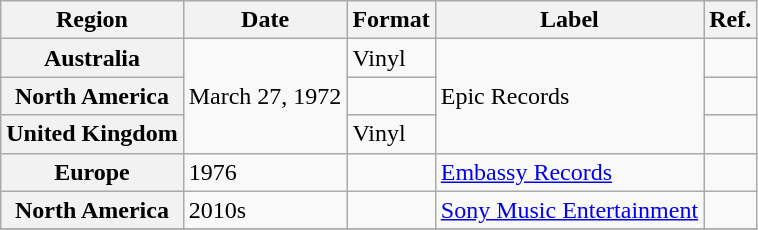<table class="wikitable plainrowheaders">
<tr>
<th scope="col">Region</th>
<th scope="col">Date</th>
<th scope="col">Format</th>
<th scope="col">Label</th>
<th scope="col">Ref.</th>
</tr>
<tr>
<th scope="row">Australia</th>
<td rowspan="3">March 27, 1972</td>
<td>Vinyl</td>
<td rowspan="3">Epic Records</td>
<td></td>
</tr>
<tr>
<th scope="row">North America</th>
<td></td>
<td></td>
</tr>
<tr>
<th scope="row">United Kingdom</th>
<td>Vinyl</td>
<td></td>
</tr>
<tr>
<th scope="row">Europe</th>
<td>1976</td>
<td></td>
<td><a href='#'>Embassy Records</a></td>
<td></td>
</tr>
<tr>
<th scope="row">North America</th>
<td>2010s</td>
<td></td>
<td><a href='#'>Sony Music Entertainment</a></td>
<td></td>
</tr>
<tr>
</tr>
</table>
